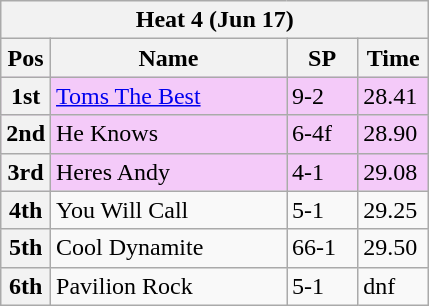<table class="wikitable">
<tr>
<th colspan="6">Heat 4 (Jun 17)</th>
</tr>
<tr>
<th width=20>Pos</th>
<th width=150>Name</th>
<th width=40>SP</th>
<th width=40>Time</th>
</tr>
<tr style="background: #f4caf9;">
<th>1st</th>
<td><a href='#'>Toms The Best</a></td>
<td>9-2</td>
<td>28.41</td>
</tr>
<tr style="background: #f4caf9;">
<th>2nd</th>
<td>He Knows</td>
<td>6-4f</td>
<td>28.90</td>
</tr>
<tr style="background: #f4caf9;">
<th>3rd</th>
<td>Heres Andy</td>
<td>4-1</td>
<td>29.08</td>
</tr>
<tr>
<th>4th</th>
<td>You Will Call</td>
<td>5-1</td>
<td>29.25</td>
</tr>
<tr>
<th>5th</th>
<td>Cool Dynamite</td>
<td>66-1</td>
<td>29.50</td>
</tr>
<tr>
<th>6th</th>
<td>Pavilion Rock</td>
<td>5-1</td>
<td>dnf</td>
</tr>
</table>
